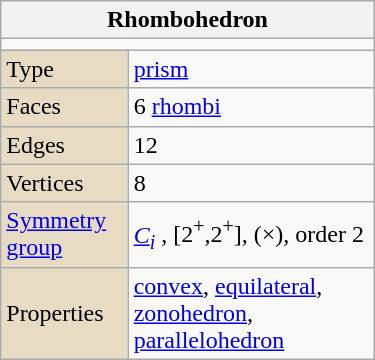<table class="wikitable" align="right" style="margin-left:10px" width="250">
<tr>
<th bgcolor=#e7dcc3 colspan=2>Rhombohedron</th>
</tr>
<tr>
<td align=center colspan=2></td>
</tr>
<tr>
<td bgcolor=#e7dcc3>Type</td>
<td><a href='#'>prism</a></td>
</tr>
<tr>
<td bgcolor=#e7dcc3>Faces</td>
<td>6 <a href='#'>rhombi</a></td>
</tr>
<tr>
<td bgcolor=#e7dcc3>Edges</td>
<td>12</td>
</tr>
<tr>
<td bgcolor=#e7dcc3>Vertices</td>
<td>8</td>
</tr>
<tr>
<td bgcolor=#e7dcc3><a href='#'>Symmetry group</a></td>
<td><a href='#'><em>C</em><sub><em>i</em></sub></a> , [2<sup>+</sup>,2<sup>+</sup>], (×), order 2</td>
</tr>
<tr>
<td bgcolor=#e7dcc3>Properties</td>
<td><a href='#'>convex</a>, <a href='#'>equilateral</a>, <a href='#'>zonohedron</a>, <a href='#'>parallelohedron</a></td>
</tr>
</table>
